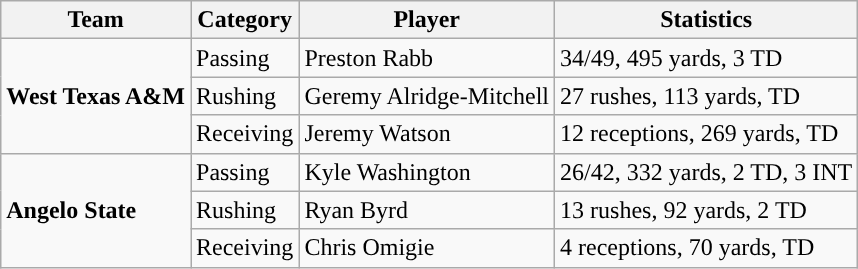<table class="wikitable" style="float: left;">
<tr>
<th>Team</th>
<th>Category</th>
<th>Player</th>
<th>Statistics</th>
</tr>
<tr>
<td rowspan=3><strong>West Texas A&M</strong></td>
<td>Passing</td>
<td>Preston Rabb</td>
<td>34/49, 495 yards, 3 TD</td>
</tr>
<tr>
<td>Rushing</td>
<td>Geremy Alridge-Mitchell</td>
<td>27 rushes, 113 yards, TD</td>
</tr>
<tr>
<td>Receiving</td>
<td>Jeremy Watson</td>
<td>12 receptions, 269 yards, TD</td>
</tr>
<tr>
<td rowspan=3><strong>Angelo State</strong></td>
<td>Passing</td>
<td>Kyle Washington</td>
<td>26/42, 332 yards, 2 TD, 3 INT</td>
</tr>
<tr>
<td>Rushing</td>
<td>Ryan Byrd</td>
<td>13 rushes, 92 yards, 2 TD</td>
</tr>
<tr>
<td>Receiving</td>
<td>Chris Omigie</td>
<td>4 receptions, 70 yards, TD</td>
</tr>
</table>
